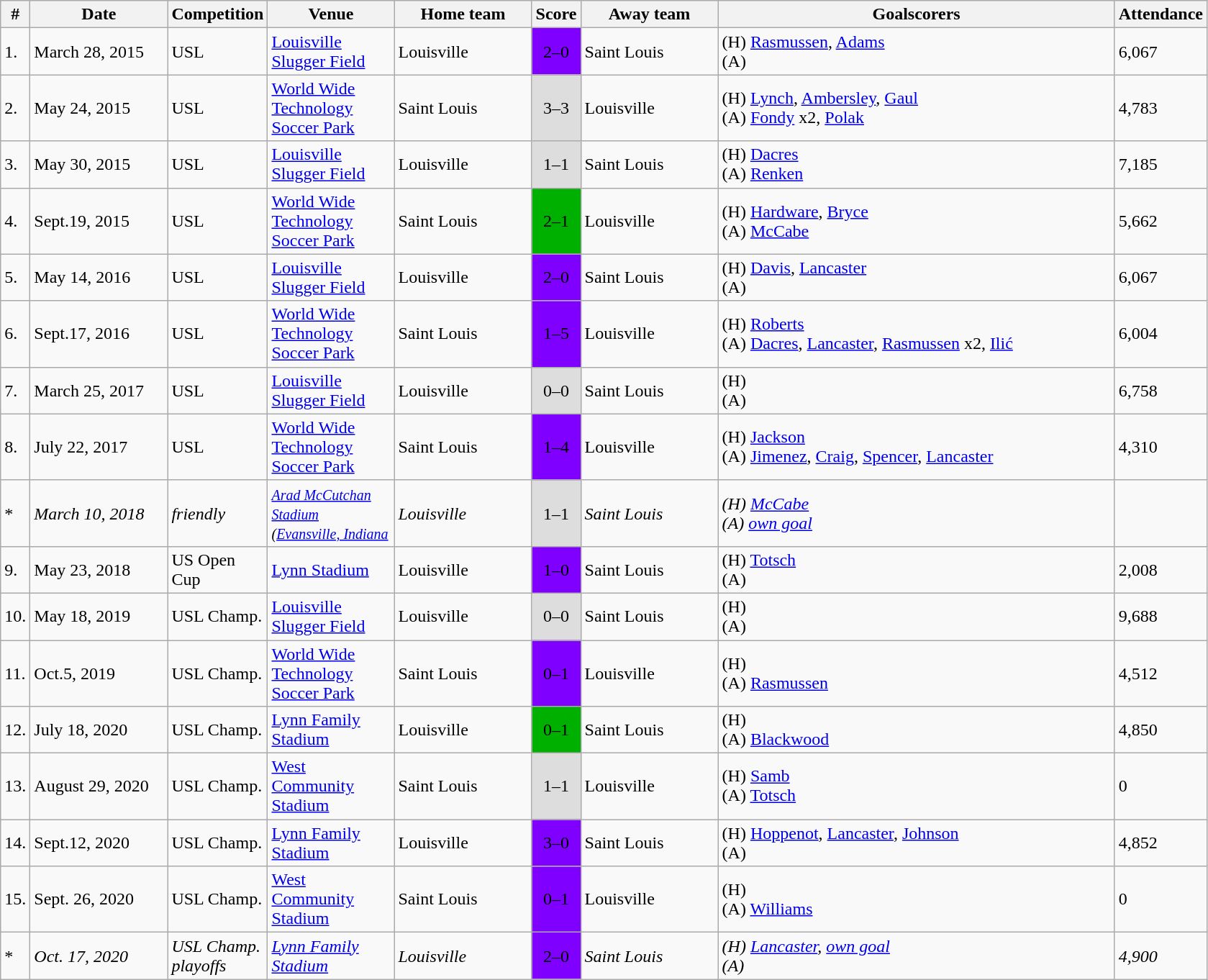<table class="wikitable collapsible collapsed">
<tr>
<th width=15>#</th>
<th width=120>Date</th>
<th width=80>Competition</th>
<th width=110>Venue</th>
<th width=120>Home team</th>
<th width=35>Score</th>
<th width=120>Away team</th>
<th width=360>Goalscorers</th>
<th width=30>Attendance</th>
</tr>
<tr>
<td>1.</td>
<td>March 28, 2015</td>
<td>USL</td>
<td><a href='#'>Louisville Slugger Field</a></td>
<td>Louisville</td>
<td style="text-align:center; background:#7f00ff;"><span>2–0</span></td>
<td>Saint Louis</td>
<td>(H) <a href='#'>Rasmussen</a>, <a href='#'>Adams</a><br>(A)</td>
<td>6,067</td>
</tr>
<tr>
<td>2.</td>
<td>May 24, 2015</td>
<td>USL</td>
<td><a href='#'>World Wide Technology Soccer Park</a></td>
<td>Saint Louis</td>
<td style="text-align:center; background:#dddddd;"><span>3–3</span></td>
<td>Louisville</td>
<td>(H) <a href='#'>Lynch</a>, <a href='#'>Ambersley</a>, <a href='#'>Gaul</a><br>(A) <a href='#'>Fondy</a> x2, <a href='#'>Polak</a></td>
<td>4,783</td>
</tr>
<tr>
<td>3.</td>
<td>May 30, 2015</td>
<td>USL</td>
<td><a href='#'>Louisville Slugger Field</a></td>
<td>Louisville</td>
<td style="text-align:center; background:#dddddd;"><span>1–1</span></td>
<td>Saint Louis</td>
<td>(H) <a href='#'>Dacres</a><br>(A) <a href='#'>Renken</a></td>
<td>7,185</td>
</tr>
<tr>
<td>4.</td>
<td>Sept.19, 2015</td>
<td>USL</td>
<td><a href='#'>World Wide Technology Soccer Park</a></td>
<td>Saint Louis</td>
<td style="text-align:center; background:#00b000;"><span>2–1</span></td>
<td>Louisville</td>
<td>(H) <a href='#'>Hardware</a>, <a href='#'>Bryce</a><br>(A) <a href='#'>McCabe</a></td>
<td>5,662</td>
</tr>
<tr>
<td>5.</td>
<td>May 14, 2016</td>
<td>USL</td>
<td><a href='#'>Louisville Slugger Field</a></td>
<td>Louisville</td>
<td style="text-align:center; background:#7f00ff;"><span>2–0</span></td>
<td>Saint Louis</td>
<td>(H) <a href='#'>Davis</a>, <a href='#'>Lancaster</a><br>(A)</td>
<td>6,067</td>
</tr>
<tr>
<td>6.</td>
<td>Sept.17, 2016</td>
<td>USL</td>
<td><a href='#'>World Wide Technology Soccer Park</a></td>
<td>Saint Louis</td>
<td style="text-align:center; background:#7f00ff;"><span>1–5</span></td>
<td>Louisville</td>
<td>(H) <a href='#'>Roberts</a><br>(A) <a href='#'>Dacres</a>, <a href='#'>Lancaster</a>, <a href='#'>Rasmussen</a> x2, <a href='#'>Ilić</a></td>
<td>6,004</td>
</tr>
<tr>
<td>7.</td>
<td>March 25, 2017</td>
<td>USL</td>
<td><a href='#'>Louisville Slugger Field</a></td>
<td>Louisville</td>
<td style="text-align:center; background:#dddddd;"><span>0–0</span></td>
<td>Saint Louis</td>
<td>(H)<br>(A)</td>
<td>6,758</td>
</tr>
<tr>
<td>8.</td>
<td>July 22, 2017</td>
<td>USL</td>
<td><a href='#'>World Wide Technology Soccer Park</a></td>
<td>Saint Louis</td>
<td style="text-align:center; background:#7f00ff;"><span>1–4</span></td>
<td>Louisville</td>
<td>(H) <a href='#'>Jackson</a><br>(A) <a href='#'>Jimenez</a>, <a href='#'>Craig</a>, <a href='#'>Spencer</a>, <a href='#'>Lancaster</a></td>
<td>4,310</td>
</tr>
<tr>
<td>*</td>
<td><em>March 10, 2018</em></td>
<td><em>friendly</em></td>
<td><small><em><a href='#'>Arad McCutchan Stadium</a><br>(<a href='#'>Evansville, Indiana</a></em></small></td>
<td><em>Louisville</em></td>
<td style="text-align:center; background:#dddddd;"><span>1–1</span></td>
<td><em>Saint Louis</em></td>
<td><em>(H) <a href='#'>McCabe</a><br>(A) <a href='#'>own goal</a></em></td>
<td></td>
</tr>
<tr>
<td>9.</td>
<td>May 23, 2018</td>
<td>US Open Cup</td>
<td><a href='#'>Lynn Stadium</a></td>
<td>Louisville</td>
<td style="text-align:center; background:#7f00ff;"><span>1–0</span></td>
<td>Saint Louis</td>
<td>(H) <a href='#'>Totsch</a><br>(A)</td>
<td>2,008</td>
</tr>
<tr>
<td>10.</td>
<td>May 18, 2019</td>
<td>USL Champ.</td>
<td><a href='#'>Louisville Slugger Field</a></td>
<td>Louisville</td>
<td style="text-align:center; background:#dddddd;"><span>0–0</span></td>
<td>Saint Louis</td>
<td>(H)<br>(A)</td>
<td>9,688</td>
</tr>
<tr>
<td>11.</td>
<td>Oct.5, 2019</td>
<td>USL Champ.</td>
<td><a href='#'>World Wide Technology Soccer Park</a></td>
<td>Saint Louis</td>
<td style="text-align:center; background:#7f00ff;"><span>0–1</span></td>
<td>Louisville</td>
<td>(H)<br>(A) <a href='#'>Rasmussen</a></td>
<td>4,512</td>
</tr>
<tr>
<td>12.</td>
<td>July 18, 2020</td>
<td>USL Champ.</td>
<td><a href='#'>Lynn Family Stadium</a></td>
<td>Louisville</td>
<td style="text-align:center; background:#00b000;"><span>0–1</span></td>
<td>Saint Louis</td>
<td>(H)<br>(A) <a href='#'>Blackwood</a></td>
<td>4,850</td>
</tr>
<tr>
<td>13.</td>
<td>August 29, 2020</td>
<td>USL Champ.</td>
<td><a href='#'>West Community Stadium</a></td>
<td>Saint Louis</td>
<td style="text-align:center; background:#dddddd;"><span>1–1</span></td>
<td>Louisville</td>
<td>(H) <a href='#'>Samb</a><br>(A) <a href='#'>Totsch</a></td>
<td>0</td>
</tr>
<tr>
<td>14.</td>
<td>Sept.12, 2020</td>
<td>USL Champ.</td>
<td><a href='#'>Lynn Family Stadium</a></td>
<td>Louisville</td>
<td style="text-align:center; background:#7f00ff;"><span>3–0</span></td>
<td>Saint Louis</td>
<td>(H) <a href='#'>Hoppenot</a>, <a href='#'>Lancaster</a>, <a href='#'>Johnson</a><br>(A)</td>
<td>4,852</td>
</tr>
<tr>
<td>15.</td>
<td>Sept. 26, 2020</td>
<td>USL Champ.</td>
<td><a href='#'>West Community Stadium</a></td>
<td>Saint Louis</td>
<td style="text-align:center; background:#7f00ff;"><span>0–1</span></td>
<td>Louisville</td>
<td>(H)<br>(A) <a href='#'>Williams</a></td>
<td>0</td>
</tr>
<tr>
<td>*</td>
<td><em>Oct. 17, 2020</em></td>
<td><em>USL Champ.<br>playoffs</em></td>
<td><em><a href='#'>Lynn Family Stadium</a></em></td>
<td><em>Louisville</em></td>
<td style="text-align:center; background:#7f00ff;"><span>2–0</span></td>
<td><em>Saint Louis</em></td>
<td><em>(H) <a href='#'>Lancaster</a>, <a href='#'>own goal</a><br>(A)</em></td>
<td><em>4,900</em></td>
</tr>
</table>
